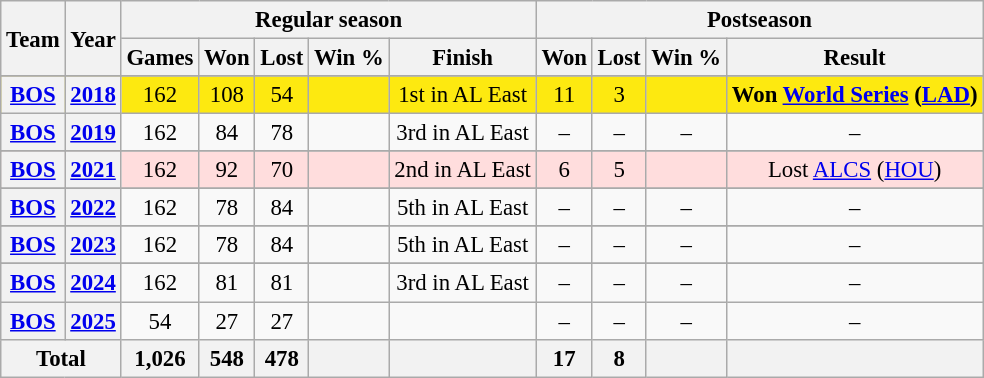<table class="wikitable" style="font-size: 95%; text-align:center;">
<tr>
<th rowspan="2">Team</th>
<th rowspan="2">Year</th>
<th colspan="5">Regular season</th>
<th colspan="4">Postseason</th>
</tr>
<tr>
<th>Games</th>
<th>Won</th>
<th>Lost</th>
<th>Win %</th>
<th>Finish</th>
<th>Won</th>
<th>Lost</th>
<th>Win %</th>
<th>Result</th>
</tr>
<tr>
</tr>
<tr style="background:#FDE910;">
<th><a href='#'>BOS</a></th>
<th><a href='#'>2018</a></th>
<td>162</td>
<td>108</td>
<td>54</td>
<td></td>
<td>1st in AL East</td>
<td>11</td>
<td>3</td>
<td></td>
<td><strong>Won <a href='#'>World Series</a> (<a href='#'>LAD</a>)</strong></td>
</tr>
<tr>
<th><a href='#'>BOS</a></th>
<th><a href='#'>2019</a></th>
<td>162</td>
<td>84</td>
<td>78</td>
<td></td>
<td>3rd in AL East</td>
<td>–</td>
<td>–</td>
<td>–</td>
<td>–</td>
</tr>
<tr>
</tr>
<tr ! style="background:#fdd;">
<th><a href='#'>BOS</a></th>
<th><a href='#'>2021</a></th>
<td>162</td>
<td>92</td>
<td>70</td>
<td></td>
<td>2nd in AL East</td>
<td>6</td>
<td>5</td>
<td></td>
<td>Lost <a href='#'>ALCS</a> (<a href='#'>HOU</a>)</td>
</tr>
<tr>
</tr>
<tr>
<th><a href='#'>BOS</a></th>
<th><a href='#'>2022</a></th>
<td>162</td>
<td>78</td>
<td>84</td>
<td></td>
<td>5th in AL East</td>
<td>–</td>
<td>–</td>
<td>–</td>
<td>–</td>
</tr>
<tr>
</tr>
<tr>
<th><a href='#'>BOS</a></th>
<th><a href='#'>2023</a></th>
<td>162</td>
<td>78</td>
<td>84</td>
<td></td>
<td>5th in AL East</td>
<td>–</td>
<td>–</td>
<td>–</td>
<td>–</td>
</tr>
<tr>
</tr>
<tr>
<th><a href='#'>BOS</a></th>
<th><a href='#'>2024</a></th>
<td>162</td>
<td>81</td>
<td>81</td>
<td></td>
<td>3rd in AL East</td>
<td>–</td>
<td>–</td>
<td>–</td>
<td>–</td>
</tr>
<tr>
<th><a href='#'>BOS</a></th>
<th><a href='#'>2025</a></th>
<td>54</td>
<td>27</td>
<td>27</td>
<td></td>
<td></td>
<td>–</td>
<td>–</td>
<td>–</td>
<td>–</td>
</tr>
<tr>
<th colspan="2">Total</th>
<th>1,026</th>
<th>548</th>
<th>478</th>
<th></th>
<th></th>
<th>17</th>
<th>8</th>
<th></th>
<th></th>
</tr>
</table>
